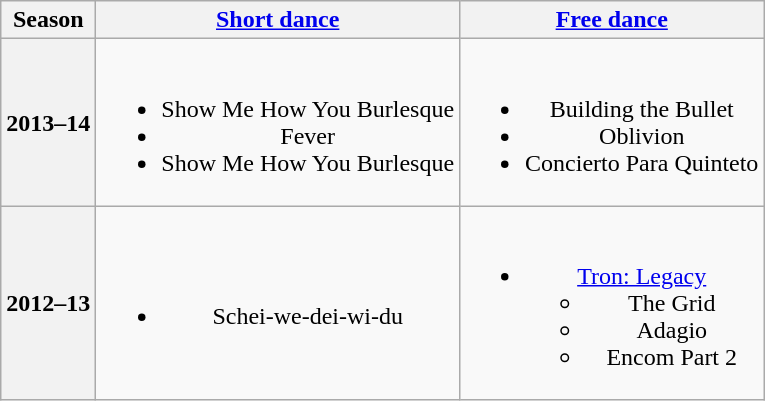<table class=wikitable style=text-align:center>
<tr>
<th>Season</th>
<th><a href='#'>Short dance</a></th>
<th><a href='#'>Free dance</a></th>
</tr>
<tr>
<th>2013–14 <br> </th>
<td><br><ul><li> Show Me How You Burlesque <br></li><li> Fever <br></li><li> Show Me How You Burlesque <br></li></ul></td>
<td><br><ul><li>Building the Bullet <br></li><li>Oblivion <br></li><li>Concierto Para Quinteto <br></li></ul></td>
</tr>
<tr>
<th>2012–13 <br> </th>
<td><br><ul><li>Schei-we-dei-wi-du <br></li></ul></td>
<td><br><ul><li><a href='#'>Tron: Legacy</a> <br><ul><li>The Grid</li><li>Adagio</li><li>Encom Part 2</li></ul></li></ul></td>
</tr>
</table>
